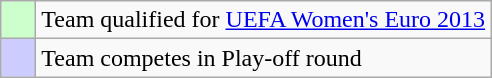<table class="wikitable">
<tr>
<td style="background:#cfc;">    </td>
<td>Team qualified for <a href='#'>UEFA Women's Euro 2013</a></td>
</tr>
<tr>
<td style="background:#ccf;">    </td>
<td>Team competes in Play-off round</td>
</tr>
</table>
